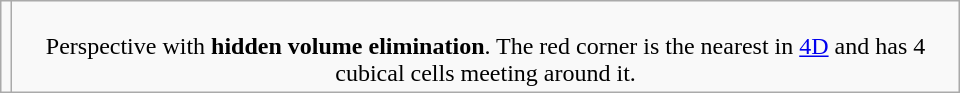<table class=wikitable width=640>
<tr align=center valign=top>
<td></td>
<td><br>Perspective with <strong>hidden volume elimination</strong>. The red corner is the nearest in <a href='#'>4D</a> and has 4 cubical cells meeting around it.</td>
</tr>
</table>
